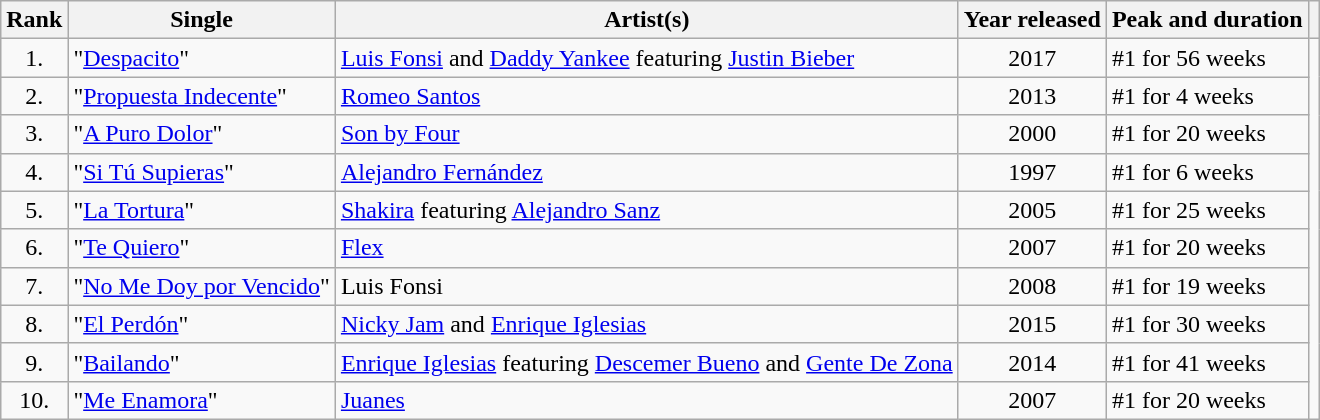<table class="wikitable">
<tr>
<th>Rank</th>
<th>Single</th>
<th>Artist(s)</th>
<th>Year released</th>
<th>Peak and duration</th>
<th></th>
</tr>
<tr>
<td align="center">1.</td>
<td>"<a href='#'>Despacito</a>"</td>
<td><a href='#'>Luis Fonsi</a> and <a href='#'>Daddy Yankee</a> featuring <a href='#'>Justin Bieber</a></td>
<td align="center">2017</td>
<td>#1 for 56 weeks</td>
<td rowspan="10"></td>
</tr>
<tr>
<td align="center">2.</td>
<td>"<a href='#'>Propuesta Indecente</a>"</td>
<td><a href='#'>Romeo Santos</a></td>
<td align="center">2013</td>
<td>#1 for 4 weeks</td>
</tr>
<tr>
<td align="center">3.</td>
<td>"<a href='#'>A Puro Dolor</a>"</td>
<td><a href='#'>Son by Four</a></td>
<td align="center">2000</td>
<td>#1 for 20 weeks</td>
</tr>
<tr>
<td align="center">4.</td>
<td>"<a href='#'>Si Tú Supieras</a>"</td>
<td><a href='#'>Alejandro Fernández</a></td>
<td align="center">1997</td>
<td>#1 for 6 weeks</td>
</tr>
<tr>
<td align="center">5.</td>
<td>"<a href='#'>La Tortura</a>"</td>
<td><a href='#'>Shakira</a> featuring <a href='#'>Alejandro Sanz</a></td>
<td align="center">2005</td>
<td>#1 for 25 weeks</td>
</tr>
<tr>
<td align="center">6.</td>
<td>"<a href='#'>Te Quiero</a>"</td>
<td><a href='#'>Flex</a></td>
<td align="center">2007</td>
<td>#1 for 20 weeks</td>
</tr>
<tr>
<td align="center">7.</td>
<td>"<a href='#'>No Me Doy por Vencido</a>"</td>
<td>Luis Fonsi</td>
<td align="center">2008</td>
<td>#1 for 19 weeks</td>
</tr>
<tr>
<td align="center">8.</td>
<td>"<a href='#'>El Perdón</a>"</td>
<td><a href='#'>Nicky Jam</a> and <a href='#'>Enrique Iglesias</a></td>
<td align="center">2015</td>
<td>#1 for 30 weeks</td>
</tr>
<tr>
<td align="center">9.</td>
<td>"<a href='#'>Bailando</a>"</td>
<td><a href='#'>Enrique Iglesias</a> featuring <a href='#'>Descemer Bueno</a> and <a href='#'>Gente De Zona</a></td>
<td align="center">2014</td>
<td>#1 for 41 weeks</td>
</tr>
<tr>
<td align="center">10.</td>
<td>"<a href='#'>Me Enamora</a>"</td>
<td><a href='#'>Juanes</a></td>
<td align="center">2007</td>
<td>#1 for 20 weeks</td>
</tr>
</table>
